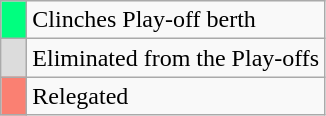<table class="wikitable">
<tr>
<td width=10px  bgcolor=00ff7f></td>
<td>Clinches Play-off berth</td>
</tr>
<tr>
<td width=10px  bgcolor=dcdcdc></td>
<td>Eliminated from the Play-offs</td>
</tr>
<tr>
<td width=10px  bgcolor=fa8072></td>
<td>Relegated</td>
</tr>
</table>
